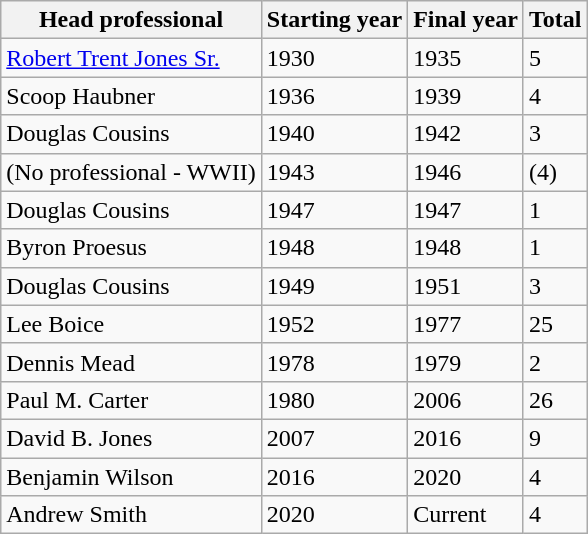<table class="wikitable">
<tr>
<th>Head professional</th>
<th>Starting year</th>
<th>Final year</th>
<th>Total</th>
</tr>
<tr>
<td><a href='#'>Robert Trent Jones Sr.</a></td>
<td>1930</td>
<td>1935</td>
<td>5</td>
</tr>
<tr>
<td>Scoop Haubner</td>
<td>1936</td>
<td>1939</td>
<td>4</td>
</tr>
<tr>
<td>Douglas Cousins</td>
<td>1940</td>
<td>1942</td>
<td>3</td>
</tr>
<tr>
<td>(No professional - WWII)</td>
<td>1943</td>
<td>1946</td>
<td>(4)</td>
</tr>
<tr>
<td>Douglas Cousins</td>
<td>1947</td>
<td>1947</td>
<td>1</td>
</tr>
<tr>
<td>Byron Proesus</td>
<td>1948</td>
<td>1948</td>
<td>1</td>
</tr>
<tr>
<td>Douglas Cousins</td>
<td>1949</td>
<td>1951</td>
<td>3</td>
</tr>
<tr>
<td>Lee Boice</td>
<td>1952</td>
<td>1977</td>
<td>25</td>
</tr>
<tr>
<td>Dennis Mead</td>
<td>1978</td>
<td>1979</td>
<td>2</td>
</tr>
<tr>
<td>Paul M. Carter</td>
<td>1980</td>
<td>2006</td>
<td>26</td>
</tr>
<tr>
<td>David B. Jones</td>
<td>2007</td>
<td>2016</td>
<td>9</td>
</tr>
<tr>
<td>Benjamin Wilson</td>
<td>2016</td>
<td>2020</td>
<td>4</td>
</tr>
<tr>
<td>Andrew Smith</td>
<td>2020</td>
<td>Current</td>
<td>4</td>
</tr>
</table>
